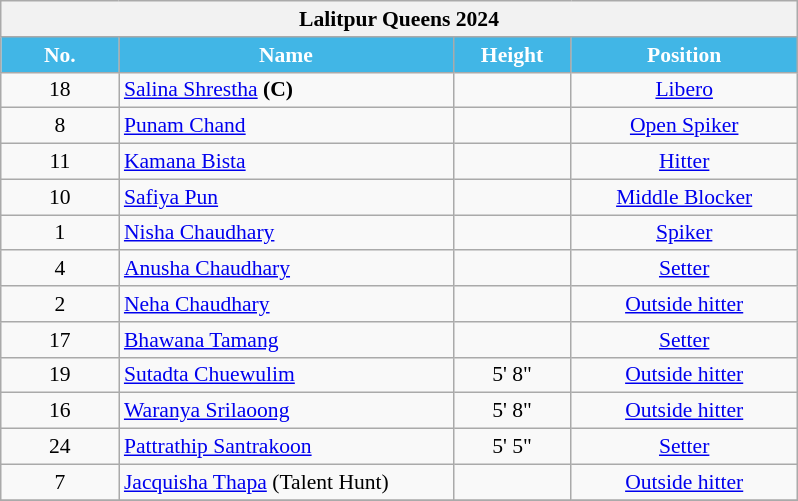<table class="wikitable sortable" style="font-size:90%; text-align:center">
<tr>
<th colspan=5 style="width:30em">Lalitpur Queens 2024</th>
</tr>
<tr>
<th style="width:5em; color:#FFFFFF; background-color:#41B6E6">No.</th>
<th style="width:15em; color:#FFFFFF; background-color:#41B6E6">Name</th>
<th style="width:5em; color:#FFFFFF; background-color:#41B6E6">Height</th>
<th style="width:10em; color:#FFFFFF; background-color:#41B6E6">Position</th>
</tr>
<tr>
<td>18</td>
<td align=left> <a href='#'>Salina Shrestha</a> <strong>(C)</strong></td>
<td></td>
<td><a href='#'>Libero</a></td>
</tr>
<tr>
<td>8</td>
<td align=left> <a href='#'>Punam Chand</a></td>
<td></td>
<td><a href='#'>Open Spiker</a></td>
</tr>
<tr>
<td>11</td>
<td align=left> <a href='#'>Kamana Bista</a></td>
<td></td>
<td><a href='#'>Hitter</a></td>
</tr>
<tr>
<td>10</td>
<td align=left> <a href='#'>Safiya Pun</a></td>
<td></td>
<td><a href='#'>Middle Blocker</a></td>
</tr>
<tr>
<td>1</td>
<td align=left> <a href='#'>Nisha Chaudhary</a></td>
<td></td>
<td><a href='#'>Spiker</a></td>
</tr>
<tr>
<td>4</td>
<td align="left"> <a href='#'>Anusha Chaudhary</a></td>
<td></td>
<td><a href='#'>Setter</a></td>
</tr>
<tr>
<td>2</td>
<td align="left"> <a href='#'>Neha Chaudhary</a></td>
<td></td>
<td><a href='#'> Outside hitter</a></td>
</tr>
<tr>
<td>17</td>
<td align="left"> <a href='#'>Bhawana Tamang</a></td>
<td></td>
<td><a href='#'> Setter</a></td>
</tr>
<tr>
<td>19</td>
<td align=left> <a href='#'>Sutadta Chuewulim</a></td>
<td>5' 8"</td>
<td><a href='#'> Outside hitter</a></td>
</tr>
<tr>
<td>16</td>
<td align=left> <a href='#'>Waranya Srilaoong</a></td>
<td>5' 8"</td>
<td><a href='#'> Outside hitter</a></td>
</tr>
<tr>
<td>24</td>
<td align=left> <a href='#'>Pattrathip Santrakoon</a></td>
<td>5' 5"</td>
<td><a href='#'> Setter</a></td>
</tr>
<tr>
<td>7</td>
<td align="left"> <a href='#'>Jacquisha Thapa</a> (Talent Hunt)</td>
<td></td>
<td><a href='#'> Outside hitter</a></td>
</tr>
<tr>
</tr>
</table>
